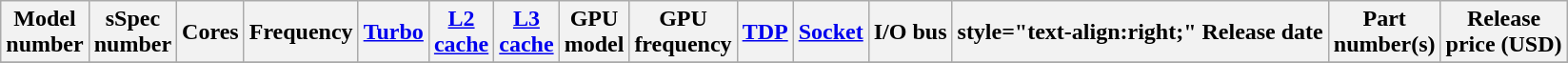<table class="wikitable">
<tr>
<th>Model<br>number</th>
<th>sSpec<br>number</th>
<th>Cores</th>
<th>Frequency</th>
<th><a href='#'>Turbo</a></th>
<th><a href='#'>L2<br>cache</a></th>
<th><a href='#'>L3<br>cache</a></th>
<th>GPU<br>model</th>
<th>GPU<br>frequency</th>
<th><a href='#'>TDP</a></th>
<th><a href='#'>Socket</a></th>
<th>I/O bus<br></th>
<th>style="text-align:right;"  Release date</th>
<th>Part<br>number(s)</th>
<th>Release<br>price (USD)<br></th>
</tr>
<tr>
</tr>
</table>
